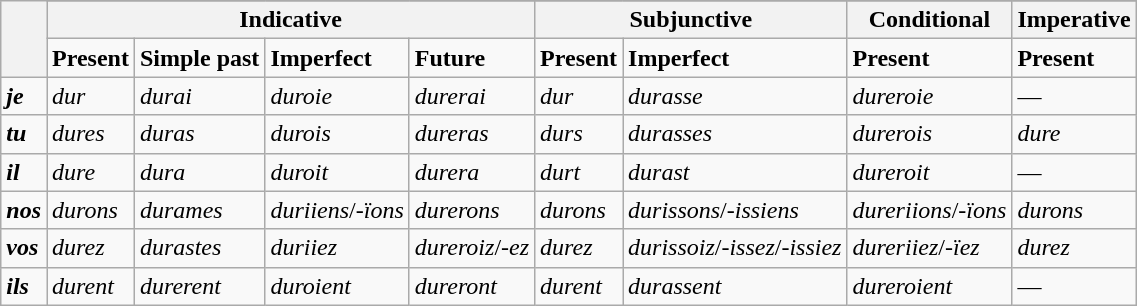<table class="wikitable">
<tr>
<th rowspan="3"> </th>
</tr>
<tr>
<th colspan="4" style="text-align: center;">Indicative</th>
<th colspan="2" style="text-align: center;">Subjunctive</th>
<th style="text-align: center;">Conditional</th>
<th style="text-align: center;">Imperative</th>
</tr>
<tr>
<td><strong>Present</strong></td>
<td><strong>Simple past</strong></td>
<td><strong>Imperfect</strong></td>
<td><strong>Future</strong></td>
<td><strong>Present</strong></td>
<td><strong>Imperfect</strong></td>
<td><strong>Present</strong></td>
<td><strong>Present</strong></td>
</tr>
<tr>
<td><strong><em>je</em></strong></td>
<td><em>dur</em></td>
<td><em>durai</em></td>
<td><em>duroie</em></td>
<td><em>durerai</em></td>
<td><em>dur</em></td>
<td><em>durasse</em></td>
<td><em>dureroie</em></td>
<td>—</td>
</tr>
<tr>
<td><strong><em>tu</em></strong></td>
<td><em>dures</em></td>
<td><em>duras</em></td>
<td><em>durois</em></td>
<td><em>dureras</em></td>
<td><em>durs</em></td>
<td><em>durasses</em></td>
<td><em>durerois</em></td>
<td><em>dure</em></td>
</tr>
<tr>
<td><strong><em>il</em></strong></td>
<td><em>dure</em></td>
<td><em>dura</em></td>
<td><em>duroit</em></td>
<td><em>durera</em></td>
<td><em>durt</em></td>
<td><em>durast</em></td>
<td><em>dureroit</em></td>
<td>—</td>
</tr>
<tr>
<td><strong><em>nos</em></strong></td>
<td><em>durons</em></td>
<td><em>durames</em></td>
<td><em>duriiens</em>/<em>-ïons</em></td>
<td><em>durerons</em></td>
<td><em>durons</em></td>
<td><em>durissons</em>/<em>-issiens</em></td>
<td><em>dureriions</em>/<em>-ïons</em></td>
<td><em>durons</em></td>
</tr>
<tr>
<td><strong><em>vos</em></strong></td>
<td><em>durez</em></td>
<td><em>durastes</em></td>
<td><em>duriiez</em></td>
<td><em>dureroiz</em>/<em>-ez</em></td>
<td><em>durez</em></td>
<td><em>durissoiz</em>/<em>-issez</em>/<em>-issiez</em></td>
<td><em>dureriiez</em>/<em>-ïez</em></td>
<td><em>durez</em></td>
</tr>
<tr>
<td><strong><em>ils</em></strong></td>
<td><em>durent</em></td>
<td><em>durerent</em></td>
<td><em>duroient</em></td>
<td><em>dureront</em></td>
<td><em>durent</em></td>
<td><em>durassent</em></td>
<td><em>dureroient</em></td>
<td>—</td>
</tr>
</table>
